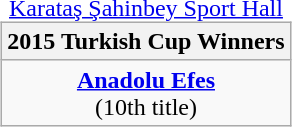<table style="width:100%;">
<tr>
<td style="vertical-align:top; width:33%;"><br>












</td>
<td style="width:33%; vertical-align:top; text-align:center;"><br><a href='#'>Karataş Şahinbey Sport Hall</a><table class=wikitable style="text-align:center; margin:auto">
<tr>
<th>2015 Turkish Cup Winners</th>
</tr>
<tr>
<td><strong><a href='#'>Anadolu Efes</a></strong><br>(10th title)</td>
</tr>
</table>
</td>
<td style="width:33%; vertical-align:top; text-align:center;"><br>












</td>
</tr>
</table>
